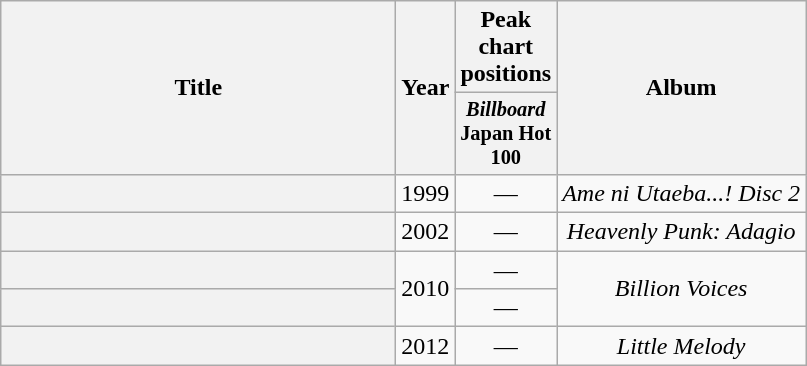<table class="wikitable plainrowheaders" style="text-align:center;">
<tr>
<th scope="col" rowspan="2" style="width:16em;">Title</th>
<th scope="col" rowspan="2">Year</th>
<th scope="col" colspan="1">Peak chart positions</th>
<th scope="col" rowspan="2">Album</th>
</tr>
<tr>
<th style="width:3em;font-size:85%"><em>Billboard</em> Japan Hot 100<br></th>
</tr>
<tr>
<th scope="row"></th>
<td rowspan="1">1999</td>
<td>—</td>
<td rowspan=1><em>Ame ni Utaeba...! Disc 2</em></td>
</tr>
<tr>
<th scope="row"></th>
<td rowspan="1">2002</td>
<td>—</td>
<td rowspan=1><em>Heavenly Punk: Adagio</em></td>
</tr>
<tr>
<th scope="row"></th>
<td rowspan="2">2010</td>
<td>—</td>
<td rowspan=2><em>Billion Voices</em></td>
</tr>
<tr>
<th scope="row"></th>
<td>—</td>
</tr>
<tr>
<th scope="row"></th>
<td rowspan="1">2012</td>
<td>—</td>
<td rowspan=1><em>Little Melody</em></td>
</tr>
</table>
